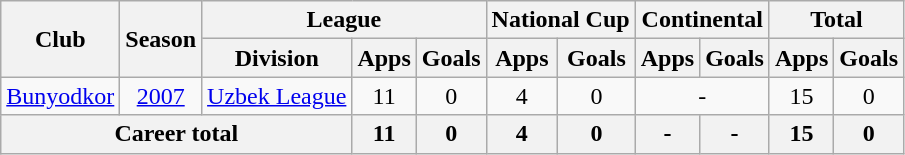<table class="wikitable" style="text-align: center;">
<tr>
<th rowspan="2">Club</th>
<th rowspan="2">Season</th>
<th colspan="3">League</th>
<th colspan="2">National Cup</th>
<th colspan="2">Continental</th>
<th colspan="2">Total</th>
</tr>
<tr>
<th>Division</th>
<th>Apps</th>
<th>Goals</th>
<th>Apps</th>
<th>Goals</th>
<th>Apps</th>
<th>Goals</th>
<th>Apps</th>
<th>Goals</th>
</tr>
<tr>
<td rowspan="1" valign="center"><a href='#'>Bunyodkor</a></td>
<td><a href='#'>2007</a></td>
<td rowspan="1" valign="center"><a href='#'>Uzbek League</a></td>
<td>11</td>
<td>0</td>
<td>4</td>
<td>0</td>
<td colspan="2">-</td>
<td>15</td>
<td>0</td>
</tr>
<tr>
<th colspan="3">Career total</th>
<th>11</th>
<th>0</th>
<th>4</th>
<th>0</th>
<th>-</th>
<th>-</th>
<th>15</th>
<th>0</th>
</tr>
</table>
